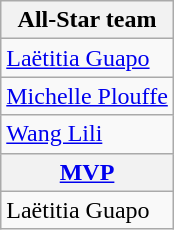<table class="wikitable plainrowheaders">
<tr>
<th scope="col" colspan=2>All-Star team</th>
</tr>
<tr>
<td> <a href='#'>Laëtitia Guapo</a></td>
</tr>
<tr>
<td> <a href='#'>Michelle Plouffe</a></td>
</tr>
<tr>
<td> <a href='#'>Wang Lili</a></td>
</tr>
<tr>
<th scope="col" colspan=2><a href='#'>MVP</a></th>
</tr>
<tr>
<td> Laëtitia Guapo</td>
</tr>
</table>
